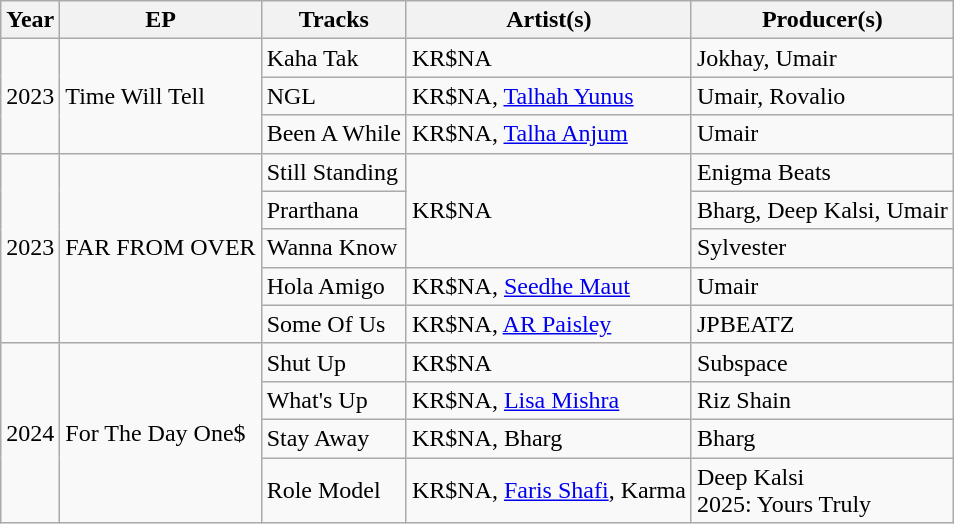<table class="wikitable">
<tr>
<th>Year</th>
<th>EP</th>
<th>Tracks</th>
<th>Artist(s)</th>
<th>Producer(s)</th>
</tr>
<tr>
<td rowspan="3">2023</td>
<td rowspan="3">Time Will Tell</td>
<td>Kaha Tak</td>
<td>KR$NA</td>
<td>Jokhay, Umair</td>
</tr>
<tr>
<td>NGL</td>
<td>KR$NA, <a href='#'>Talhah Yunus</a></td>
<td>Umair, Rovalio</td>
</tr>
<tr>
<td>Been A While</td>
<td>KR$NA, <a href='#'>Talha Anjum</a></td>
<td>Umair</td>
</tr>
<tr>
<td rowspan="5">2023</td>
<td rowspan="5">FAR FROM OVER</td>
<td>Still Standing</td>
<td rowspan="3">KR$NA</td>
<td>Enigma Beats</td>
</tr>
<tr>
<td>Prarthana</td>
<td>Bharg, Deep Kalsi, Umair</td>
</tr>
<tr>
<td>Wanna Know</td>
<td>Sylvester</td>
</tr>
<tr>
<td>Hola Amigo</td>
<td>KR$NA, <a href='#'>Seedhe Maut</a></td>
<td>Umair</td>
</tr>
<tr>
<td>Some Of Us</td>
<td>KR$NA, <a href='#'>AR Paisley</a></td>
<td>JPBEATZ</td>
</tr>
<tr>
<td rowspan="4">2024</td>
<td rowspan="4">For The Day One$</td>
<td>Shut Up</td>
<td>KR$NA</td>
<td>Subspace</td>
</tr>
<tr>
<td>What's Up</td>
<td>KR$NA, <a href='#'>Lisa Mishra</a></td>
<td>Riz Shain</td>
</tr>
<tr>
<td>Stay Away</td>
<td>KR$NA, Bharg</td>
<td>Bharg</td>
</tr>
<tr>
<td>Role Model</td>
<td>KR$NA, <a href='#'>Faris Shafi</a>, Karma</td>
<td>Deep Kalsi<br>2025: Yours Truly</td>
</tr>
</table>
